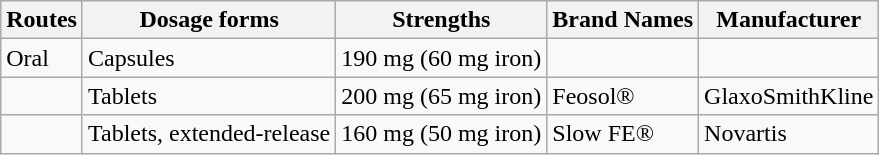<table class="wikitable">
<tr>
<th>Routes</th>
<th>Dosage forms</th>
<th>Strengths</th>
<th>Brand Names</th>
<th>Manufacturer</th>
</tr>
<tr>
<td>Oral</td>
<td>Capsules</td>
<td>190 mg (60 mg iron)</td>
<td></td>
<td></td>
</tr>
<tr>
<td></td>
<td>Tablets</td>
<td>200 mg (65 mg iron)</td>
<td>Feosol®</td>
<td>GlaxoSmithKline</td>
</tr>
<tr>
<td></td>
<td>Tablets, extended-release</td>
<td>160 mg (50 mg iron)</td>
<td>Slow FE®</td>
<td>Novartis</td>
</tr>
</table>
